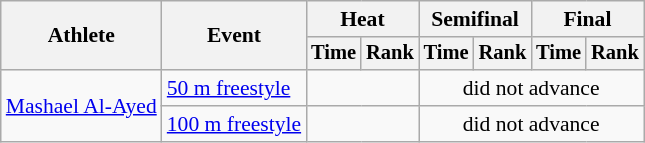<table class="wikitable" style="text-align:center; font-size:90%">
<tr>
<th rowspan="2">Athlete</th>
<th rowspan="2">Event</th>
<th colspan="2">Heat</th>
<th colspan="2">Semifinal</th>
<th colspan="2">Final</th>
</tr>
<tr style="font-size:95%">
<th>Time</th>
<th>Rank</th>
<th>Time</th>
<th>Rank</th>
<th>Time</th>
<th>Rank</th>
</tr>
<tr>
<td align=left rowspan=2><a href='#'>Mashael Al-Ayed</a></td>
<td align=left><a href='#'>50 m freestyle</a></td>
<td colspan=2></td>
<td colspan=4>did not advance</td>
</tr>
<tr>
<td align=left><a href='#'>100 m freestyle</a></td>
<td colspan=2></td>
<td colspan=4>did not advance</td>
</tr>
</table>
